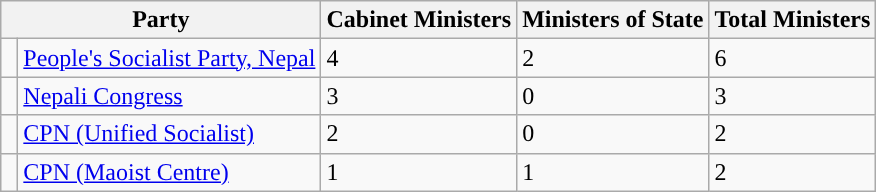<table class="wikitable">
<tr>
<th colspan="2">Party</th>
<th>Cabinet Ministers</th>
<th>Ministers of State</th>
<th>Total Ministers</th>
</tr>
<tr>
<td width="4px"></td>
<td><a href='#'>People's Socialist Party, Nepal</a></td>
<td>4</td>
<td>2</td>
<td>6</td>
</tr>
<tr>
<td width="4px"></td>
<td><a href='#'>Nepali Congress</a></td>
<td>3</td>
<td>0</td>
<td>3</td>
</tr>
<tr>
<td width="4px"></td>
<td><a href='#'>CPN (Unified Socialist)</a></td>
<td>2</td>
<td>0</td>
<td>2</td>
</tr>
<tr>
<td width="4px"></td>
<td><a href='#'>CPN (Maoist Centre)</a></td>
<td>1</td>
<td>1</td>
<td>2</td>
</tr>
</table>
